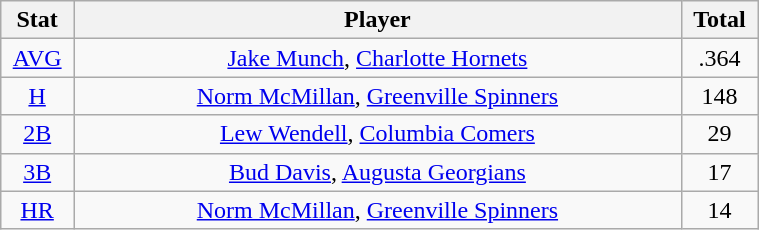<table class="wikitable" width="40%" style="text-align:center;">
<tr>
<th width="5%">Stat</th>
<th width="60%">Player</th>
<th width="5%">Total</th>
</tr>
<tr>
<td><a href='#'>AVG</a></td>
<td><a href='#'>Jake Munch</a>, <a href='#'>Charlotte Hornets</a></td>
<td>.364</td>
</tr>
<tr>
<td><a href='#'>H</a></td>
<td><a href='#'>Norm McMillan</a>, <a href='#'>Greenville Spinners</a></td>
<td>148</td>
</tr>
<tr>
<td><a href='#'>2B</a></td>
<td><a href='#'>Lew Wendell</a>, <a href='#'>Columbia Comers</a></td>
<td>29</td>
</tr>
<tr>
<td><a href='#'>3B</a></td>
<td><a href='#'>Bud Davis</a>, <a href='#'>Augusta Georgians</a></td>
<td>17</td>
</tr>
<tr>
<td><a href='#'>HR</a></td>
<td><a href='#'>Norm McMillan</a>, <a href='#'>Greenville Spinners</a></td>
<td>14</td>
</tr>
</table>
